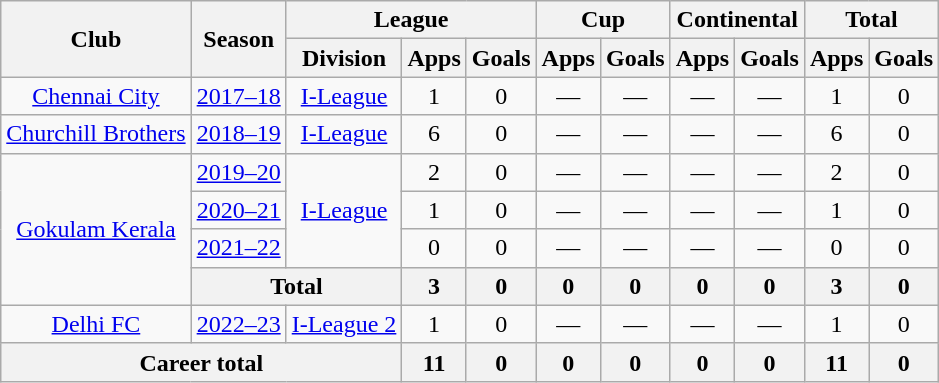<table class=wikitable style=text-align:center>
<tr>
<th rowspan=2>Club</th>
<th rowspan=2>Season</th>
<th colspan=3>League</th>
<th colspan=2>Cup</th>
<th colspan=2>Continental</th>
<th colspan=2>Total</th>
</tr>
<tr>
<th>Division</th>
<th>Apps</th>
<th>Goals</th>
<th>Apps</th>
<th>Goals</th>
<th>Apps</th>
<th>Goals</th>
<th>Apps</th>
<th>Goals</th>
</tr>
<tr>
<td rowspan=1><a href='#'>Chennai City</a></td>
<td><a href='#'>2017–18</a></td>
<td><a href='#'>I-League</a></td>
<td>1</td>
<td>0</td>
<td>—</td>
<td>—</td>
<td>—</td>
<td>—</td>
<td>1</td>
<td>0</td>
</tr>
<tr>
<td rowspan=1><a href='#'>Churchill Brothers</a></td>
<td><a href='#'>2018–19</a></td>
<td><a href='#'>I-League</a></td>
<td>6</td>
<td>0</td>
<td>—</td>
<td>—</td>
<td>—</td>
<td>—</td>
<td>6</td>
<td>0</td>
</tr>
<tr>
<td rowspan=4><a href='#'>Gokulam Kerala</a></td>
<td><a href='#'>2019–20</a></td>
<td rowspan=3><a href='#'>I-League</a></td>
<td>2</td>
<td>0</td>
<td>—</td>
<td>—</td>
<td>—</td>
<td>—</td>
<td>2</td>
<td>0</td>
</tr>
<tr>
<td><a href='#'>2020–21</a></td>
<td>1</td>
<td>0</td>
<td>—</td>
<td>—</td>
<td>—</td>
<td>—</td>
<td>1</td>
<td>0</td>
</tr>
<tr>
<td><a href='#'>2021–22</a></td>
<td>0</td>
<td>0</td>
<td>—</td>
<td>—</td>
<td>—</td>
<td>—</td>
<td>0</td>
<td>0</td>
</tr>
<tr>
<th colspan=2>Total</th>
<th>3</th>
<th>0</th>
<th>0</th>
<th>0</th>
<th>0</th>
<th>0</th>
<th>3</th>
<th>0</th>
</tr>
<tr>
<td rowspan=1><a href='#'>Delhi FC</a></td>
<td><a href='#'>2022–23</a></td>
<td><a href='#'>I-League 2</a></td>
<td>1</td>
<td>0</td>
<td>—</td>
<td>—</td>
<td>—</td>
<td>—</td>
<td>1</td>
<td>0</td>
</tr>
<tr>
<th colspan=3>Career total</th>
<th>11</th>
<th>0</th>
<th>0</th>
<th>0</th>
<th>0</th>
<th>0</th>
<th>11</th>
<th>0</th>
</tr>
</table>
